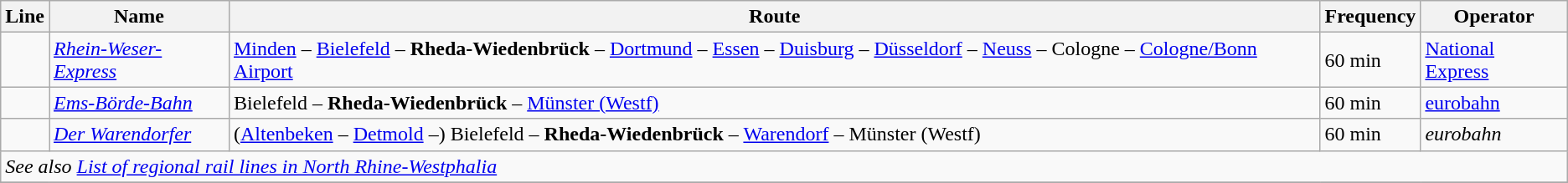<table class="wikitable">
<tr>
<th>Line</th>
<th>Name</th>
<th>Route</th>
<th>Frequency</th>
<th>Operator</th>
</tr>
<tr>
<td></td>
<td><em><a href='#'>Rhein-Weser-Express</a></em></td>
<td><a href='#'>Minden</a> – <a href='#'>Bielefeld</a> – <strong>Rheda-Wiedenbrück</strong> –  <a href='#'>Dortmund</a> – <a href='#'>Essen</a> – <a href='#'>Duisburg</a> – <a href='#'>Düsseldorf</a> – <a href='#'>Neuss</a> – Cologne – <a href='#'>Cologne/Bonn Airport</a></td>
<td>60 min</td>
<td><a href='#'>National Express</a></td>
</tr>
<tr>
<td></td>
<td><em><a href='#'>Ems-Börde-Bahn</a></em></td>
<td>Bielefeld – <strong>Rheda-Wiedenbrück</strong> –  <a href='#'>Münster (Westf)</a></td>
<td>60 min</td>
<td><a href='#'>eurobahn</a></td>
</tr>
<tr>
<td></td>
<td><em><a href='#'>Der Warendorfer</a></em></td>
<td>(<a href='#'>Altenbeken</a> – <a href='#'>Detmold</a> –) Bielefeld – <strong>Rheda-Wiedenbrück</strong> – <a href='#'>Warendorf</a> – Münster (Westf)</td>
<td>60 min</td>
<td><em>eurobahn</em></td>
</tr>
<tr>
<td colspan="5"><em>See also <a href='#'>List of regional rail lines in North Rhine-Westphalia</a></em></td>
</tr>
<tr>
</tr>
</table>
